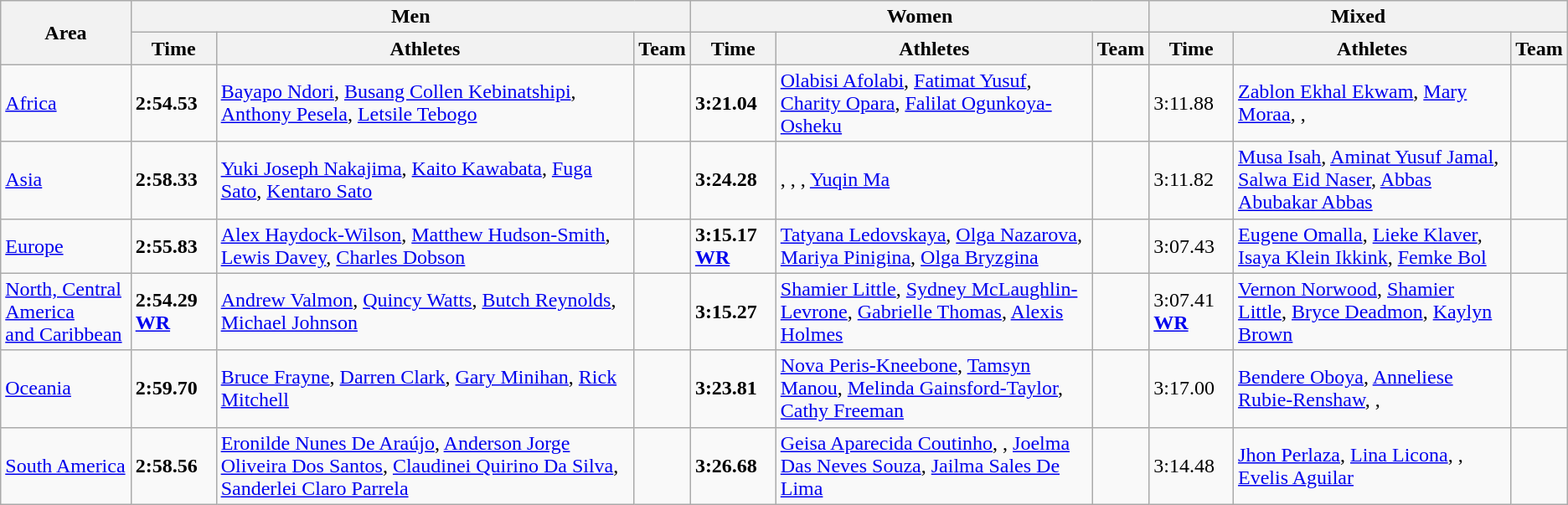<table class="wikitable">
<tr>
<th rowspan="2">Area</th>
<th colspan="3">Men</th>
<th colspan="3">Women</th>
<th colspan="3">Mixed</th>
</tr>
<tr>
<th>Time</th>
<th>Athletes</th>
<th>Team</th>
<th>Time</th>
<th>Athletes</th>
<th>Team</th>
<th>Time</th>
<th>Athletes</th>
<th>Team</th>
</tr>
<tr>
<td><a href='#'>Africa</a></td>
<td><strong>2:54.53</strong></td>
<td><a href='#'>Bayapo Ndori</a>, <a href='#'>Busang Collen Kebinatshipi</a>, <a href='#'>Anthony Pesela</a>, <a href='#'>Letsile Tebogo</a></td>
<td></td>
<td><strong>3:21.04</strong></td>
<td><a href='#'>Olabisi Afolabi</a>, <a href='#'>Fatimat Yusuf</a>, <a href='#'>Charity Opara</a>, <a href='#'>Falilat Ogunkoya-Osheku</a></td>
<td></td>
<td>3:11.88</td>
<td><a href='#'>Zablon Ekhal Ekwam</a>, <a href='#'>Mary Moraa</a>, , </td>
<td></td>
</tr>
<tr>
<td><a href='#'>Asia</a></td>
<td><strong>2:58.33</strong></td>
<td><a href='#'>Yuki Joseph Nakajima</a>, <a href='#'>Kaito Kawabata</a>, <a href='#'>Fuga Sato</a>, <a href='#'>Kentaro Sato</a></td>
<td></td>
<td><strong>3:24.28</strong></td>
<td>, , , <a href='#'>Yuqin Ma</a></td>
<td></td>
<td>3:11.82</td>
<td><a href='#'>Musa Isah</a>, <a href='#'>Aminat Yusuf Jamal</a>, <a href='#'>Salwa Eid Naser</a>, <a href='#'>Abbas Abubakar Abbas</a></td>
<td></td>
</tr>
<tr>
<td><a href='#'>Europe</a></td>
<td><strong>2:55.83</strong> </td>
<td><a href='#'>Alex Haydock-Wilson</a>, <a href='#'>Matthew Hudson-Smith</a>, <a href='#'>Lewis Davey</a>, <a href='#'>Charles Dobson</a></td>
<td></td>
<td><strong>3:15.17 <a href='#'>WR</a></strong></td>
<td><a href='#'>Tatyana Ledovskaya</a>, <a href='#'>Olga Nazarova</a>, <a href='#'>Mariya Pinigina</a>, <a href='#'>Olga Bryzgina</a></td>
<td></td>
<td>3:07.43</td>
<td><a href='#'>Eugene Omalla</a>, <a href='#'>Lieke Klaver</a>, <a href='#'>Isaya Klein Ikkink</a>, <a href='#'>Femke Bol</a></td>
<td></td>
</tr>
<tr>
<td><a href='#'>North, Central America</a><br><a href='#'>and Caribbean</a></td>
<td><strong>2:54.29 <a href='#'>WR</a></strong></td>
<td><a href='#'>Andrew Valmon</a>, <a href='#'>Quincy Watts</a>, <a href='#'>Butch Reynolds</a>, <a href='#'>Michael Johnson</a></td>
<td></td>
<td><strong>3:15.27</strong></td>
<td><a href='#'>Shamier Little</a>, <a href='#'>Sydney McLaughlin-Levrone</a>, <a href='#'>Gabrielle Thomas</a>, <a href='#'>Alexis Holmes</a></td>
<td></td>
<td>3:07.41 <strong><a href='#'>WR</a></strong></td>
<td><a href='#'>Vernon Norwood</a>, <a href='#'>Shamier Little</a>, <a href='#'>Bryce Deadmon</a>, <a href='#'>Kaylyn Brown</a></td>
<td></td>
</tr>
<tr>
<td><a href='#'>Oceania</a></td>
<td><strong>2:59.70</strong></td>
<td><a href='#'>Bruce Frayne</a>, <a href='#'>Darren Clark</a>, <a href='#'>Gary Minihan</a>, <a href='#'>Rick Mitchell</a></td>
<td></td>
<td><strong>3:23.81</strong></td>
<td><a href='#'>Nova Peris-Kneebone</a>, <a href='#'>Tamsyn Manou</a>, <a href='#'>Melinda Gainsford-Taylor</a>, <a href='#'>Cathy Freeman</a></td>
<td></td>
<td>3:17.00</td>
<td><a href='#'>Bendere Oboya</a>, <a href='#'>Anneliese Rubie-Renshaw</a>, , </td>
<td></td>
</tr>
<tr>
<td><a href='#'>South America</a></td>
<td><strong>2:58.56</strong></td>
<td><a href='#'>Eronilde Nunes De Araújo</a>, <a href='#'>Anderson Jorge Oliveira Dos Santos</a>, <a href='#'>Claudinei Quirino Da Silva</a>, <a href='#'>Sanderlei Claro Parrela</a></td>
<td></td>
<td><strong>3:26.68</strong></td>
<td><a href='#'>Geisa Aparecida Coutinho</a>, , <a href='#'>Joelma Das Neves Souza</a>, <a href='#'>Jailma Sales De Lima</a></td>
<td></td>
<td>3:14.48</td>
<td><a href='#'>Jhon Perlaza</a>, <a href='#'>Lina Licona</a>, , <a href='#'>Evelis Aguilar</a></td>
<td></td>
</tr>
</table>
